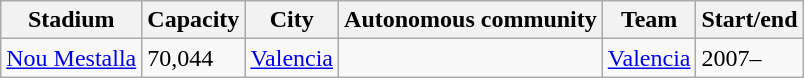<table class="wikitable sortable">
<tr>
<th>Stadium</th>
<th>Capacity</th>
<th>City</th>
<th>Autonomous community</th>
<th>Team</th>
<th>Start/end</th>
</tr>
<tr>
<td><a href='#'>Nou Mestalla</a></td>
<td>70,044</td>
<td><a href='#'>Valencia</a></td>
<td></td>
<td><a href='#'>Valencia</a></td>
<td>2007–</td>
</tr>
</table>
